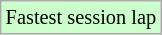<table class="wikitable sortable" style="font-size: 85%;">
<tr style="background:#ccffcc;">
<td>Fastest session lap</td>
</tr>
</table>
